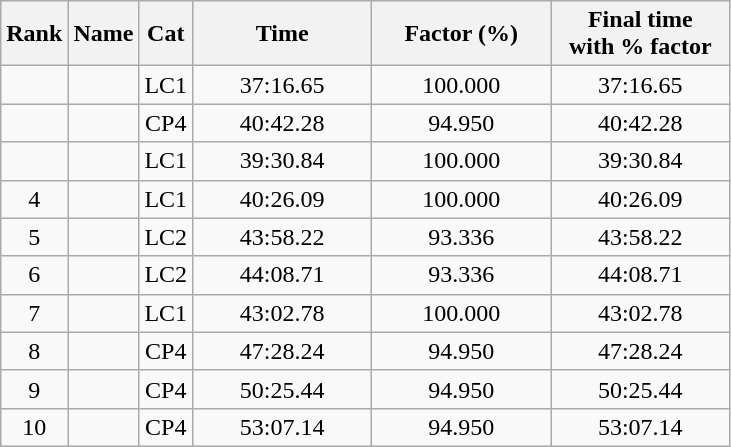<table class="wikitable" style="text-align:center;">
<tr>
<th>Rank</th>
<th style="width:"15em">Name</th>
<th>Cat</th>
<th style="width:7em">Time</th>
<th style="width:7em">Factor (%)</th>
<th style="width:7em">Final time<br>with % factor</th>
</tr>
<tr>
<td></td>
<td align=left></td>
<td>LC1</td>
<td>37:16.65</td>
<td>100.000</td>
<td>37:16.65</td>
</tr>
<tr>
<td></td>
<td align=left></td>
<td>CP4</td>
<td>40:42.28</td>
<td>94.950</td>
<td>40:42.28</td>
</tr>
<tr>
<td></td>
<td align=left></td>
<td>LC1</td>
<td>39:30.84</td>
<td>100.000</td>
<td>39:30.84</td>
</tr>
<tr>
<td>4</td>
<td align=left></td>
<td>LC1</td>
<td>40:26.09</td>
<td>100.000</td>
<td>40:26.09</td>
</tr>
<tr>
<td>5</td>
<td align=left></td>
<td>LC2</td>
<td>43:58.22</td>
<td>93.336</td>
<td>43:58.22</td>
</tr>
<tr>
<td>6</td>
<td align=left></td>
<td>LC2</td>
<td>44:08.71</td>
<td>93.336</td>
<td>44:08.71</td>
</tr>
<tr>
<td>7</td>
<td align=left></td>
<td>LC1</td>
<td>43:02.78</td>
<td>100.000</td>
<td>43:02.78</td>
</tr>
<tr>
<td>8</td>
<td align=left></td>
<td>CP4</td>
<td>47:28.24</td>
<td>94.950</td>
<td>47:28.24</td>
</tr>
<tr>
<td>9</td>
<td align=left></td>
<td>CP4</td>
<td>50:25.44</td>
<td>94.950</td>
<td>50:25.44</td>
</tr>
<tr>
<td>10</td>
<td align=left></td>
<td>CP4</td>
<td>53:07.14</td>
<td>94.950</td>
<td>53:07.14</td>
</tr>
</table>
